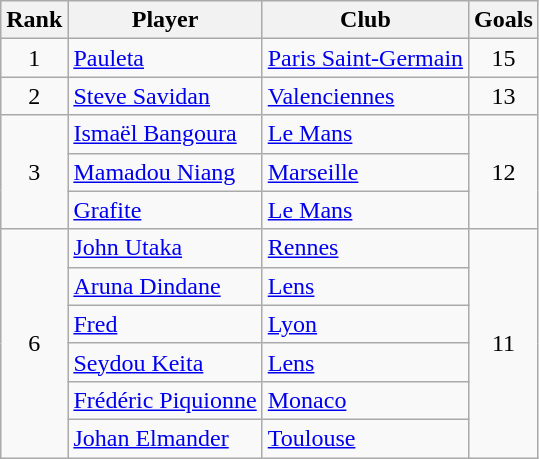<table class="wikitable">
<tr>
<th scope="col">Rank</th>
<th scope="col">Player</th>
<th scope="col">Club</th>
<th scope="col">Goals</th>
</tr>
<tr>
<td style="text-align: center;">1</td>
<td> <a href='#'>Pauleta</a></td>
<td><a href='#'>Paris Saint-Germain</a></td>
<td style="text-align: center;">15</td>
</tr>
<tr>
<td style="text-align: center;">2</td>
<td> <a href='#'>Steve Savidan</a></td>
<td><a href='#'>Valenciennes</a></td>
<td style="text-align: center;">13</td>
</tr>
<tr>
<td style="text-align: center;" rowspan="3">3</td>
<td> <a href='#'>Ismaël Bangoura</a></td>
<td><a href='#'>Le Mans</a></td>
<td style="text-align: center;" rowspan="3">12</td>
</tr>
<tr>
<td> <a href='#'>Mamadou Niang</a></td>
<td><a href='#'>Marseille</a></td>
</tr>
<tr>
<td> <a href='#'>Grafite</a></td>
<td><a href='#'>Le Mans</a></td>
</tr>
<tr>
<td style="text-align: center;" rowspan="6">6</td>
<td> <a href='#'>John Utaka</a></td>
<td><a href='#'>Rennes</a></td>
<td style="text-align: center;" rowspan="6">11</td>
</tr>
<tr>
<td> <a href='#'>Aruna Dindane</a></td>
<td><a href='#'>Lens</a></td>
</tr>
<tr>
<td> <a href='#'>Fred</a></td>
<td><a href='#'>Lyon</a></td>
</tr>
<tr>
<td> <a href='#'>Seydou Keita</a></td>
<td><a href='#'>Lens</a></td>
</tr>
<tr>
<td> <a href='#'>Frédéric Piquionne</a></td>
<td><a href='#'>Monaco</a></td>
</tr>
<tr>
<td> <a href='#'>Johan Elmander</a></td>
<td><a href='#'>Toulouse</a></td>
</tr>
</table>
